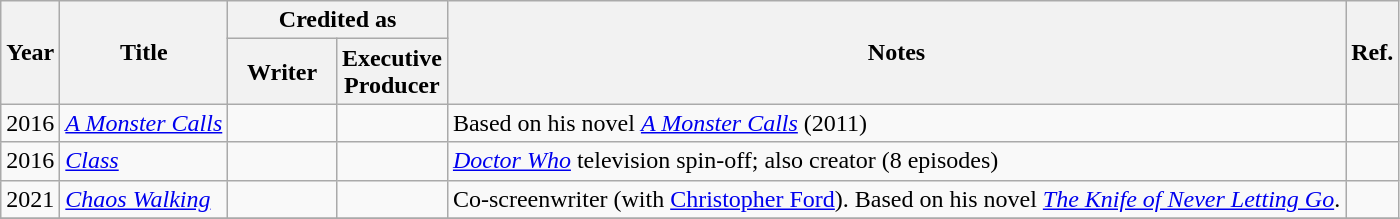<table class="wikitable" style="text-align:center; margin-right:auto; margin-right:auto">
<tr>
<th rowspan="2">Year</th>
<th rowspan="2">Title</th>
<th colspan="2">Credited as</th>
<th rowspan="2">Notes</th>
<th rowspan="2">Ref.</th>
</tr>
<tr>
<th width=65>Writer</th>
<th width=65>Executive Producer</th>
</tr>
<tr>
<td>2016</td>
<td align="left"><em><a href='#'>A Monster Calls</a></em></td>
<td></td>
<td></td>
<td align="left">Based on his novel <em><a href='#'>A Monster Calls</a></em> (2011)</td>
<td></td>
</tr>
<tr>
<td>2016</td>
<td align="left"><em><a href='#'>Class</a></em></td>
<td></td>
<td></td>
<td align="left"><em><a href='#'>Doctor Who</a></em> television spin-off; also creator (8 episodes)</td>
<td></td>
</tr>
<tr>
<td>2021</td>
<td align="left"><em><a href='#'>Chaos Walking</a></em></td>
<td></td>
<td></td>
<td align="left">Co-screenwriter (with <a href='#'>Christopher Ford</a>). Based on his novel <em><a href='#'>The Knife of Never Letting Go</a></em>.</td>
<td></td>
</tr>
<tr>
</tr>
</table>
